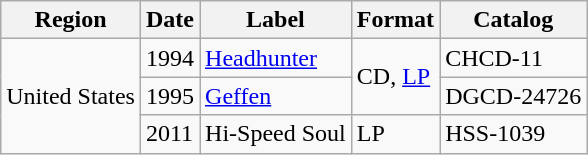<table class="wikitable">
<tr>
<th>Region</th>
<th>Date</th>
<th>Label</th>
<th>Format</th>
<th>Catalog</th>
</tr>
<tr>
<td rowspan="3">United States</td>
<td>1994</td>
<td><a href='#'>Headhunter</a></td>
<td rowspan="2">CD, <a href='#'>LP</a></td>
<td>CHCD-11</td>
</tr>
<tr>
<td>1995</td>
<td><a href='#'>Geffen</a></td>
<td>DGCD-24726</td>
</tr>
<tr>
<td>2011</td>
<td>Hi-Speed Soul</td>
<td>LP</td>
<td>HSS-1039</td>
</tr>
</table>
